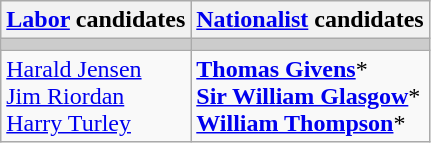<table class="wikitable">
<tr>
<th><a href='#'>Labor</a> candidates</th>
<th><a href='#'>Nationalist</a> candidates</th>
</tr>
<tr bgcolor="#cccccc">
<td></td>
<td></td>
</tr>
<tr>
<td><a href='#'>Harald Jensen</a><br><a href='#'>Jim Riordan</a><br><a href='#'>Harry Turley</a></td>
<td><strong><a href='#'>Thomas Givens</a></strong>*<br><strong><a href='#'>Sir William Glasgow</a></strong>*<br><strong><a href='#'>William Thompson</a></strong>*</td>
</tr>
</table>
